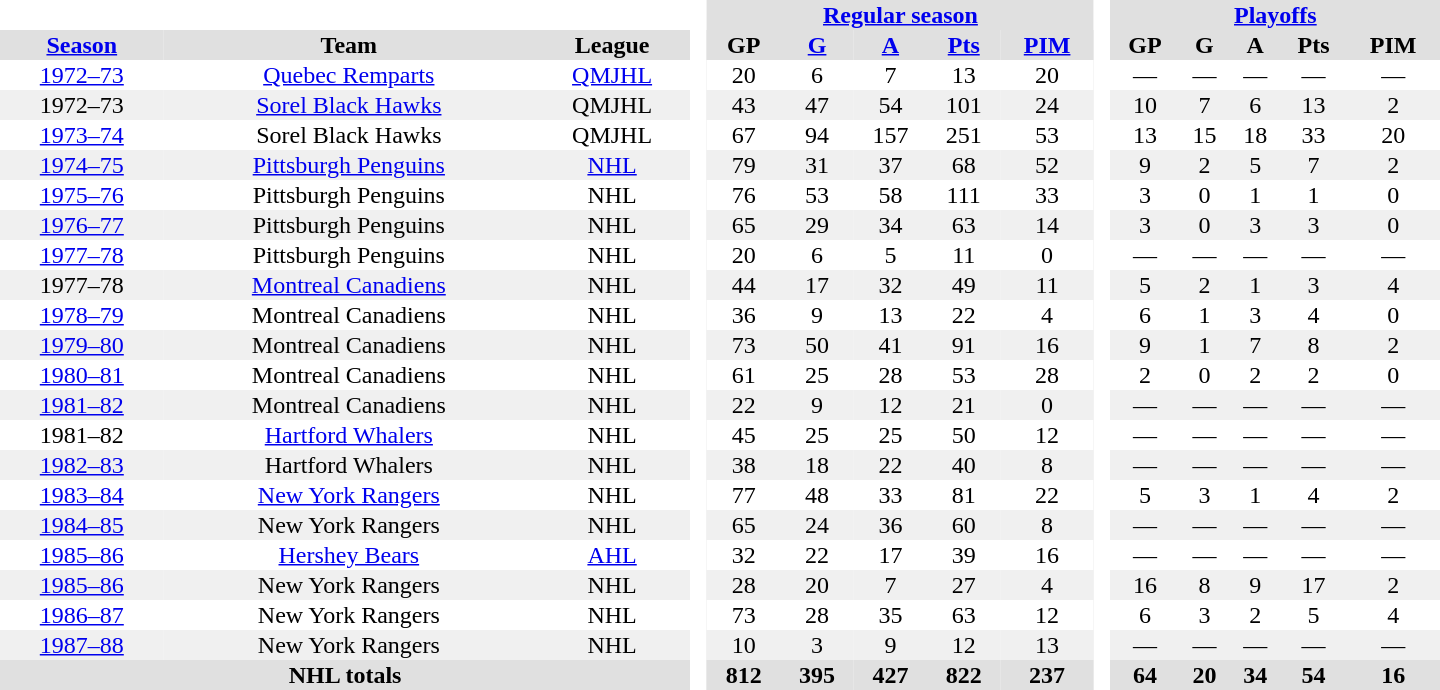<table border="0" cellpadding="1" cellspacing="0" style="text-align:center; width:60em">
<tr bgcolor="#e0e0e0">
<th colspan="3" bgcolor="#ffffff"> </th>
<th rowspan="99" bgcolor="#ffffff"> </th>
<th colspan="5"><a href='#'>Regular season</a></th>
<th rowspan="99" bgcolor="#ffffff"> </th>
<th colspan="5"><a href='#'>Playoffs</a></th>
</tr>
<tr bgcolor="#e0e0e0">
<th><a href='#'>Season</a></th>
<th>Team</th>
<th>League</th>
<th>GP</th>
<th><a href='#'>G</a></th>
<th><a href='#'>A</a></th>
<th><a href='#'>Pts</a></th>
<th><a href='#'>PIM</a></th>
<th>GP</th>
<th>G</th>
<th>A</th>
<th>Pts</th>
<th>PIM</th>
</tr>
<tr>
<td><a href='#'>1972–73</a></td>
<td><a href='#'>Quebec Remparts</a></td>
<td><a href='#'>QMJHL</a></td>
<td>20</td>
<td>6</td>
<td>7</td>
<td>13</td>
<td>20</td>
<td>—</td>
<td>—</td>
<td>—</td>
<td>—</td>
<td>—</td>
</tr>
<tr bgcolor="#f0f0f0">
<td>1972–73</td>
<td><a href='#'>Sorel Black Hawks</a></td>
<td>QMJHL</td>
<td>43</td>
<td>47</td>
<td>54</td>
<td>101</td>
<td>24</td>
<td>10</td>
<td>7</td>
<td>6</td>
<td>13</td>
<td>2</td>
</tr>
<tr>
<td><a href='#'>1973–74</a></td>
<td>Sorel Black Hawks</td>
<td>QMJHL</td>
<td>67</td>
<td>94</td>
<td>157</td>
<td>251</td>
<td>53</td>
<td>13</td>
<td>15</td>
<td>18</td>
<td>33</td>
<td>20</td>
</tr>
<tr bgcolor="#f0f0f0">
<td><a href='#'>1974–75</a></td>
<td><a href='#'>Pittsburgh Penguins</a></td>
<td><a href='#'>NHL</a></td>
<td>79</td>
<td>31</td>
<td>37</td>
<td>68</td>
<td>52</td>
<td>9</td>
<td>2</td>
<td>5</td>
<td>7</td>
<td>2</td>
</tr>
<tr>
<td><a href='#'>1975–76</a></td>
<td>Pittsburgh Penguins</td>
<td>NHL</td>
<td>76</td>
<td>53</td>
<td>58</td>
<td>111</td>
<td>33</td>
<td>3</td>
<td>0</td>
<td>1</td>
<td>1</td>
<td>0</td>
</tr>
<tr bgcolor="#f0f0f0">
<td><a href='#'>1976–77</a></td>
<td>Pittsburgh Penguins</td>
<td>NHL</td>
<td>65</td>
<td>29</td>
<td>34</td>
<td>63</td>
<td>14</td>
<td>3</td>
<td>0</td>
<td>3</td>
<td>3</td>
<td>0</td>
</tr>
<tr>
<td><a href='#'>1977–78</a></td>
<td>Pittsburgh Penguins</td>
<td>NHL</td>
<td>20</td>
<td>6</td>
<td>5</td>
<td>11</td>
<td>0</td>
<td>—</td>
<td>—</td>
<td>—</td>
<td>—</td>
<td>—</td>
</tr>
<tr bgcolor="#f0f0f0">
<td>1977–78</td>
<td><a href='#'>Montreal Canadiens</a></td>
<td>NHL</td>
<td>44</td>
<td>17</td>
<td>32</td>
<td>49</td>
<td>11</td>
<td>5</td>
<td>2</td>
<td>1</td>
<td>3</td>
<td>4</td>
</tr>
<tr>
<td><a href='#'>1978–79</a></td>
<td>Montreal Canadiens</td>
<td>NHL</td>
<td>36</td>
<td>9</td>
<td>13</td>
<td>22</td>
<td>4</td>
<td>6</td>
<td>1</td>
<td>3</td>
<td>4</td>
<td>0</td>
</tr>
<tr bgcolor="#f0f0f0">
<td><a href='#'>1979–80</a></td>
<td>Montreal Canadiens</td>
<td>NHL</td>
<td>73</td>
<td>50</td>
<td>41</td>
<td>91</td>
<td>16</td>
<td>9</td>
<td>1</td>
<td>7</td>
<td>8</td>
<td>2</td>
</tr>
<tr>
<td><a href='#'>1980–81</a></td>
<td>Montreal Canadiens</td>
<td>NHL</td>
<td>61</td>
<td>25</td>
<td>28</td>
<td>53</td>
<td>28</td>
<td>2</td>
<td>0</td>
<td>2</td>
<td>2</td>
<td>0</td>
</tr>
<tr bgcolor="#f0f0f0">
<td><a href='#'>1981–82</a></td>
<td>Montreal Canadiens</td>
<td>NHL</td>
<td>22</td>
<td>9</td>
<td>12</td>
<td>21</td>
<td>0</td>
<td>—</td>
<td>—</td>
<td>—</td>
<td>—</td>
<td>—</td>
</tr>
<tr>
<td>1981–82</td>
<td><a href='#'>Hartford Whalers</a></td>
<td>NHL</td>
<td>45</td>
<td>25</td>
<td>25</td>
<td>50</td>
<td>12</td>
<td>—</td>
<td>—</td>
<td>—</td>
<td>—</td>
<td>—</td>
</tr>
<tr bgcolor="#f0f0f0">
<td><a href='#'>1982–83</a></td>
<td>Hartford Whalers</td>
<td>NHL</td>
<td>38</td>
<td>18</td>
<td>22</td>
<td>40</td>
<td>8</td>
<td>—</td>
<td>—</td>
<td>—</td>
<td>—</td>
<td>—</td>
</tr>
<tr>
<td><a href='#'>1983–84</a></td>
<td><a href='#'>New York Rangers</a></td>
<td>NHL</td>
<td>77</td>
<td>48</td>
<td>33</td>
<td>81</td>
<td>22</td>
<td>5</td>
<td>3</td>
<td>1</td>
<td>4</td>
<td>2</td>
</tr>
<tr bgcolor="#f0f0f0">
<td><a href='#'>1984–85</a></td>
<td>New York Rangers</td>
<td>NHL</td>
<td>65</td>
<td>24</td>
<td>36</td>
<td>60</td>
<td>8</td>
<td>—</td>
<td>—</td>
<td>—</td>
<td>—</td>
<td>—</td>
</tr>
<tr>
<td><a href='#'>1985–86</a></td>
<td><a href='#'>Hershey Bears</a></td>
<td><a href='#'>AHL</a></td>
<td>32</td>
<td>22</td>
<td>17</td>
<td>39</td>
<td>16</td>
<td>—</td>
<td>—</td>
<td>—</td>
<td>—</td>
<td>—</td>
</tr>
<tr bgcolor="#f0f0f0">
<td><a href='#'>1985–86</a></td>
<td>New York Rangers</td>
<td>NHL</td>
<td>28</td>
<td>20</td>
<td>7</td>
<td>27</td>
<td>4</td>
<td>16</td>
<td>8</td>
<td>9</td>
<td>17</td>
<td>2</td>
</tr>
<tr>
<td><a href='#'>1986–87</a></td>
<td>New York Rangers</td>
<td>NHL</td>
<td>73</td>
<td>28</td>
<td>35</td>
<td>63</td>
<td>12</td>
<td>6</td>
<td>3</td>
<td>2</td>
<td>5</td>
<td>4</td>
</tr>
<tr bgcolor="#f0f0f0">
<td><a href='#'>1987–88</a></td>
<td>New York Rangers</td>
<td>NHL</td>
<td>10</td>
<td>3</td>
<td>9</td>
<td>12</td>
<td>13</td>
<td>—</td>
<td>—</td>
<td>—</td>
<td>—</td>
<td>—</td>
</tr>
<tr bgcolor="#e0e0e0">
<th colspan="3">NHL totals</th>
<th>812</th>
<th>395</th>
<th>427</th>
<th>822</th>
<th>237</th>
<th>64</th>
<th>20</th>
<th>34</th>
<th>54</th>
<th>16</th>
</tr>
</table>
